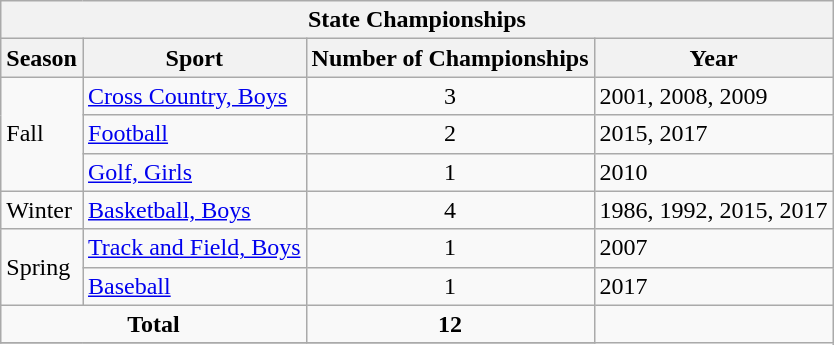<table class="wikitable">
<tr>
<th colspan="4">State Championships</th>
</tr>
<tr>
<th>Season</th>
<th>Sport</th>
<th>Number of Championships</th>
<th>Year</th>
</tr>
<tr>
<td rowspan="3">Fall</td>
<td><a href='#'>Cross Country, Boys</a></td>
<td align="center">3</td>
<td>2001, 2008, 2009</td>
</tr>
<tr>
<td><a href='#'>Football</a></td>
<td align="center">2</td>
<td>2015, 2017</td>
</tr>
<tr>
<td><a href='#'>Golf, Girls</a></td>
<td align="center">1</td>
<td>2010</td>
</tr>
<tr>
<td rowspan="1">Winter</td>
<td><a href='#'>Basketball, Boys</a></td>
<td align="center">4</td>
<td>1986, 1992, 2015, 2017</td>
</tr>
<tr>
<td rowspan="2">Spring</td>
<td><a href='#'>Track and Field, Boys</a></td>
<td align="center">1</td>
<td>2007</td>
</tr>
<tr>
<td><a href='#'>Baseball</a></td>
<td align="center">1</td>
<td>2017</td>
</tr>
<tr>
<td align="center" colspan="2"><strong>Total</strong></td>
<td align="center"><strong>12</strong></td>
</tr>
<tr>
</tr>
</table>
